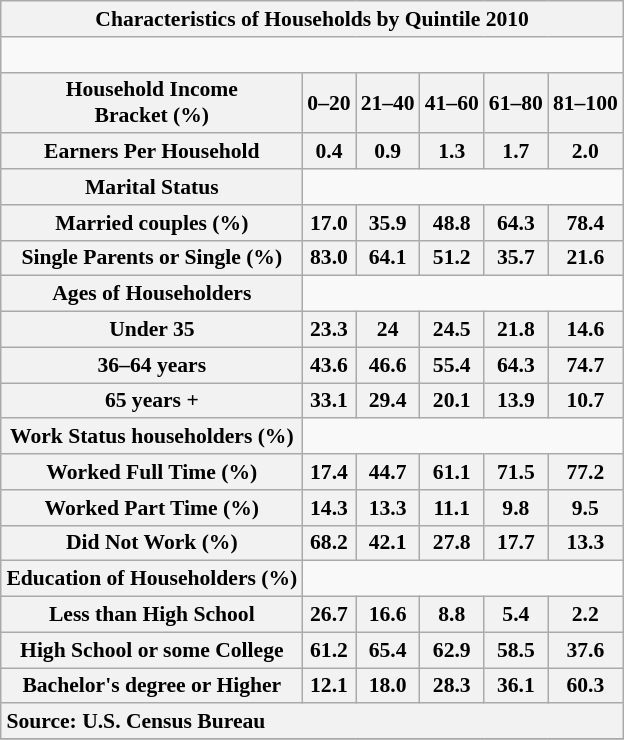<table class="wikitable collapsible" align="center" cellpadding="1" cellspacing="1" style="margin:0 0 1em 1em; font-size: 90%" align= "right">
<tr>
<th colspan=6 bgcolor="#ccccff" align="center">Characteristics of Households by Quintile 2010</th>
</tr>
<tr>
<td colspan=6><br></td>
</tr>
<tr>
<th align right>Household Income<br>Bracket (%)</th>
<th>0–20</th>
<th>21–40</th>
<th>41–60</th>
<th>61–80</th>
<th>81–100</th>
</tr>
<tr>
<th align right>Earners Per Household</th>
<th>0.4</th>
<th>0.9</th>
<th>1.3</th>
<th>1.7</th>
<th>2.0</th>
</tr>
<tr>
<th align right>Marital Status</th>
</tr>
<tr>
<th align right>Married couples (%)</th>
<th>17.0</th>
<th>35.9</th>
<th>48.8</th>
<th>64.3</th>
<th>78.4</th>
</tr>
<tr>
<th align right>Single Parents or Single (%)</th>
<th>83.0</th>
<th>64.1</th>
<th>51.2</th>
<th>35.7</th>
<th>21.6</th>
</tr>
<tr>
<th align right>Ages of Householders</th>
</tr>
<tr>
<th align right>Under 35</th>
<th>23.3</th>
<th>24</th>
<th>24.5</th>
<th>21.8</th>
<th>14.6</th>
</tr>
<tr>
<th align right>36–64 years</th>
<th>43.6</th>
<th>46.6</th>
<th>55.4</th>
<th>64.3</th>
<th>74.7</th>
</tr>
<tr>
<th align right>65 years +</th>
<th>33.1</th>
<th>29.4</th>
<th>20.1</th>
<th>13.9</th>
<th>10.7</th>
</tr>
<tr>
<th align right>Work Status householders (%)</th>
</tr>
<tr>
<th align right>Worked Full Time (%)</th>
<th>17.4</th>
<th>44.7</th>
<th>61.1</th>
<th>71.5</th>
<th>77.2</th>
</tr>
<tr>
<th align right>Worked Part Time (%)</th>
<th>14.3</th>
<th>13.3</th>
<th>11.1</th>
<th>9.8</th>
<th>9.5</th>
</tr>
<tr>
<th align right>Did Not Work (%)</th>
<th>68.2</th>
<th>42.1</th>
<th>27.8</th>
<th>17.7</th>
<th>13.3</th>
</tr>
<tr>
<th align right>Education of Householders (%)</th>
</tr>
<tr>
<th align right>Less than High School</th>
<th>26.7</th>
<th>16.6</th>
<th>8.8</th>
<th>5.4</th>
<th>2.2</th>
</tr>
<tr>
<th align right>High School or some College</th>
<th>61.2</th>
<th>65.4</th>
<th>62.9</th>
<th>58.5</th>
<th>37.6</th>
</tr>
<tr>
<th align right>Bachelor's degree or Higher</th>
<th>12.1</th>
<th>18.0</th>
<th>28.3</th>
<th>36.1</th>
<th>60.3</th>
</tr>
<tr>
<th colspan="6" style="text-align:left;" font-size: 90%>Source: U.S. Census Bureau </th>
</tr>
<tr>
</tr>
</table>
